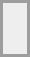<table align="center" border="0" cellpadding="4" cellspacing="4" style="border: 2px solid #9d9d9d;background-color:#eeeeee" valign="midlle">
<tr>
<td><br><div></div></td>
</tr>
</table>
